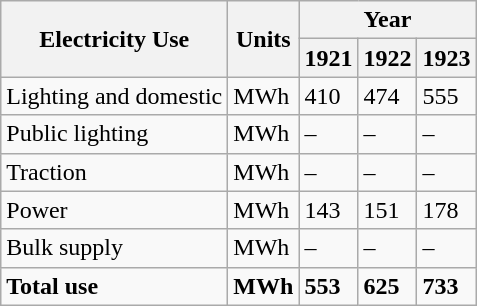<table class="wikitable">
<tr>
<th rowspan="2">Electricity Use</th>
<th rowspan="2">Units</th>
<th colspan="3">Year</th>
</tr>
<tr>
<th>1921</th>
<th>1922</th>
<th>1923</th>
</tr>
<tr>
<td>Lighting and domestic</td>
<td>MWh</td>
<td>410</td>
<td>474</td>
<td>555</td>
</tr>
<tr>
<td>Public lighting</td>
<td>MWh</td>
<td>–</td>
<td>–</td>
<td>–</td>
</tr>
<tr>
<td>Traction</td>
<td>MWh</td>
<td>–</td>
<td>–</td>
<td>–</td>
</tr>
<tr>
<td>Power</td>
<td>MWh</td>
<td>143</td>
<td>151</td>
<td>178</td>
</tr>
<tr>
<td>Bulk supply</td>
<td>MWh</td>
<td>–</td>
<td>–</td>
<td>–</td>
</tr>
<tr>
<td><strong>Total use</strong></td>
<td><strong>MWh</strong></td>
<td><strong>553</strong></td>
<td><strong>625</strong></td>
<td><strong>733</strong></td>
</tr>
</table>
